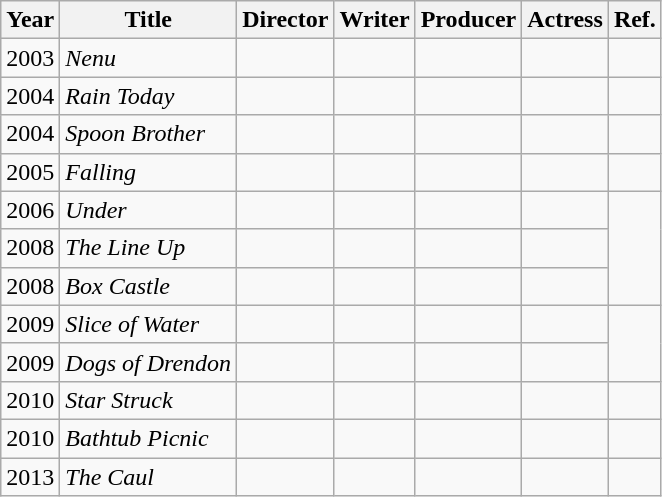<table class="wikitable">
<tr>
<th>Year</th>
<th>Title</th>
<th>Director</th>
<th>Writer</th>
<th>Producer</th>
<th>Actress</th>
<th>Ref.</th>
</tr>
<tr>
<td>2003</td>
<td><em>Nenu</em></td>
<td></td>
<td></td>
<td></td>
<td></td>
<td></td>
</tr>
<tr>
<td>2004</td>
<td><em>Rain Today</em></td>
<td></td>
<td></td>
<td></td>
<td></td>
<td></td>
</tr>
<tr>
<td>2004</td>
<td><em>Spoon Brother</em></td>
<td></td>
<td></td>
<td></td>
<td></td>
<td></td>
</tr>
<tr>
<td>2005</td>
<td><em>Falling</em></td>
<td></td>
<td></td>
<td></td>
<td></td>
<td></td>
</tr>
<tr>
<td>2006</td>
<td><em>Under</em></td>
<td></td>
<td></td>
<td></td>
<td></td>
<td rowspan=3></td>
</tr>
<tr>
<td>2008</td>
<td><em>The Line Up</em></td>
<td></td>
<td></td>
<td></td>
<td></td>
</tr>
<tr>
<td>2008</td>
<td><em>Box Castle</em></td>
<td></td>
<td></td>
<td></td>
<td></td>
</tr>
<tr>
<td>2009</td>
<td><em>Slice of Water</em></td>
<td></td>
<td></td>
<td></td>
<td></td>
<td rowspan=2></td>
</tr>
<tr>
<td>2009</td>
<td><em>Dogs of Drendon</em></td>
<td></td>
<td></td>
<td></td>
<td></td>
</tr>
<tr>
<td>2010</td>
<td><em>Star Struck</em></td>
<td></td>
<td></td>
<td></td>
<td></td>
<td></td>
</tr>
<tr>
<td>2010</td>
<td><em>Bathtub Picnic</em></td>
<td></td>
<td></td>
<td></td>
<td></td>
<td></td>
</tr>
<tr>
<td>2013</td>
<td><em>The Caul</em></td>
<td></td>
<td></td>
<td></td>
<td></td>
<td></td>
</tr>
</table>
